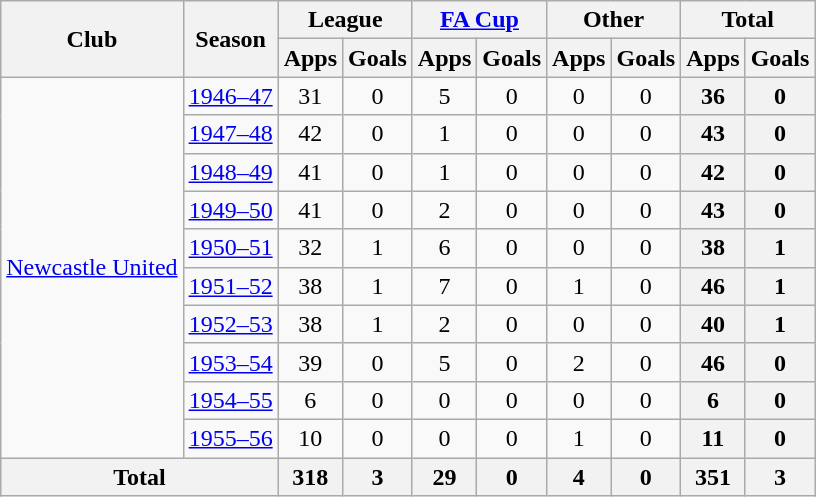<table class="wikitable" style="text-align: center">
<tr>
<th rowspan="2">Club</th>
<th rowspan="2">Season</th>
<th colspan="2">League</th>
<th colspan="2"><a href='#'>FA Cup</a></th>
<th colspan="2">Other</th>
<th colspan="2">Total</th>
</tr>
<tr>
<th>Apps</th>
<th>Goals</th>
<th>Apps</th>
<th>Goals</th>
<th>Apps</th>
<th>Goals</th>
<th>Apps</th>
<th>Goals</th>
</tr>
<tr>
<td rowspan="10"><a href='#'>Newcastle United</a></td>
<td><a href='#'>1946–47</a></td>
<td>31</td>
<td>0</td>
<td>5</td>
<td>0</td>
<td>0</td>
<td>0</td>
<th>36</th>
<th>0</th>
</tr>
<tr>
<td><a href='#'>1947–48</a></td>
<td>42</td>
<td>0</td>
<td>1</td>
<td>0</td>
<td>0</td>
<td>0</td>
<th>43</th>
<th>0</th>
</tr>
<tr>
<td><a href='#'>1948–49</a></td>
<td>41</td>
<td>0</td>
<td>1</td>
<td>0</td>
<td>0</td>
<td>0</td>
<th>42</th>
<th>0</th>
</tr>
<tr>
<td><a href='#'>1949–50</a></td>
<td>41</td>
<td>0</td>
<td>2</td>
<td>0</td>
<td>0</td>
<td>0</td>
<th>43</th>
<th>0</th>
</tr>
<tr>
<td><a href='#'>1950–51</a></td>
<td>32</td>
<td>1</td>
<td>6</td>
<td>0</td>
<td>0</td>
<td>0</td>
<th>38</th>
<th>1</th>
</tr>
<tr>
<td><a href='#'>1951–52</a></td>
<td>38</td>
<td>1</td>
<td>7</td>
<td>0</td>
<td>1</td>
<td>0</td>
<th>46</th>
<th>1</th>
</tr>
<tr>
<td><a href='#'>1952–53</a></td>
<td>38</td>
<td>1</td>
<td>2</td>
<td>0</td>
<td>0</td>
<td>0</td>
<th>40</th>
<th>1</th>
</tr>
<tr>
<td><a href='#'>1953–54</a></td>
<td>39</td>
<td>0</td>
<td>5</td>
<td>0</td>
<td>2</td>
<td>0</td>
<th>46</th>
<th>0</th>
</tr>
<tr>
<td><a href='#'>1954–55</a></td>
<td>6</td>
<td>0</td>
<td>0</td>
<td>0</td>
<td>0</td>
<td>0</td>
<th>6</th>
<th>0</th>
</tr>
<tr>
<td><a href='#'>1955–56</a></td>
<td>10</td>
<td>0</td>
<td>0</td>
<td>0</td>
<td>1</td>
<td>0</td>
<th>11</th>
<th>0</th>
</tr>
<tr>
<th colspan="2">Total</th>
<th>318</th>
<th>3</th>
<th>29</th>
<th>0</th>
<th>4</th>
<th>0</th>
<th>351</th>
<th>3</th>
</tr>
</table>
